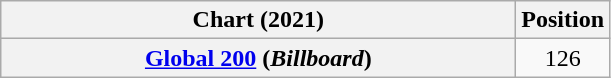<table class="wikitable plainrowheaders" style="text-align:center;">
<tr>
<th scope="col" style="width:21em;">Chart (2021)</th>
<th scope="col">Position</th>
</tr>
<tr>
<th scope="row"><a href='#'>Global 200</a> (<em>Billboard</em>)</th>
<td>126</td>
</tr>
</table>
